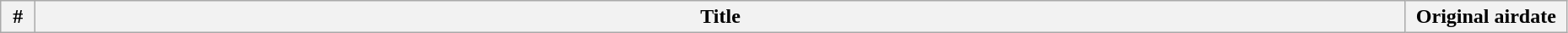<table class="wikitable plainrowheaders" style="width:98%;">
<tr>
<th width="20">#</th>
<th>Title</th>
<th width="120">Original airdate<br></th>
</tr>
</table>
